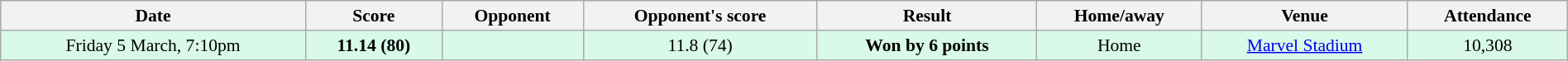<table class="wikitable" style="font-size:90%; text-align:center; width: 100%; margin-left: auto; margin-right: auto;">
<tr>
<th>Date</th>
<th>Score</th>
<th>Opponent</th>
<th>Opponent's score</th>
<th>Result</th>
<th>Home/away</th>
<th>Venue</th>
<th>Attendance</th>
</tr>
<tr style="background:#d9f9e9;">
<td>Friday 5 March, 7:10pm</td>
<td><strong>11.14 (80)</strong></td>
<td></td>
<td>11.8 (74)</td>
<td><strong>Won by 6 points</strong></td>
<td>Home</td>
<td><a href='#'>Marvel Stadium</a></td>
<td>10,308</td>
</tr>
</table>
